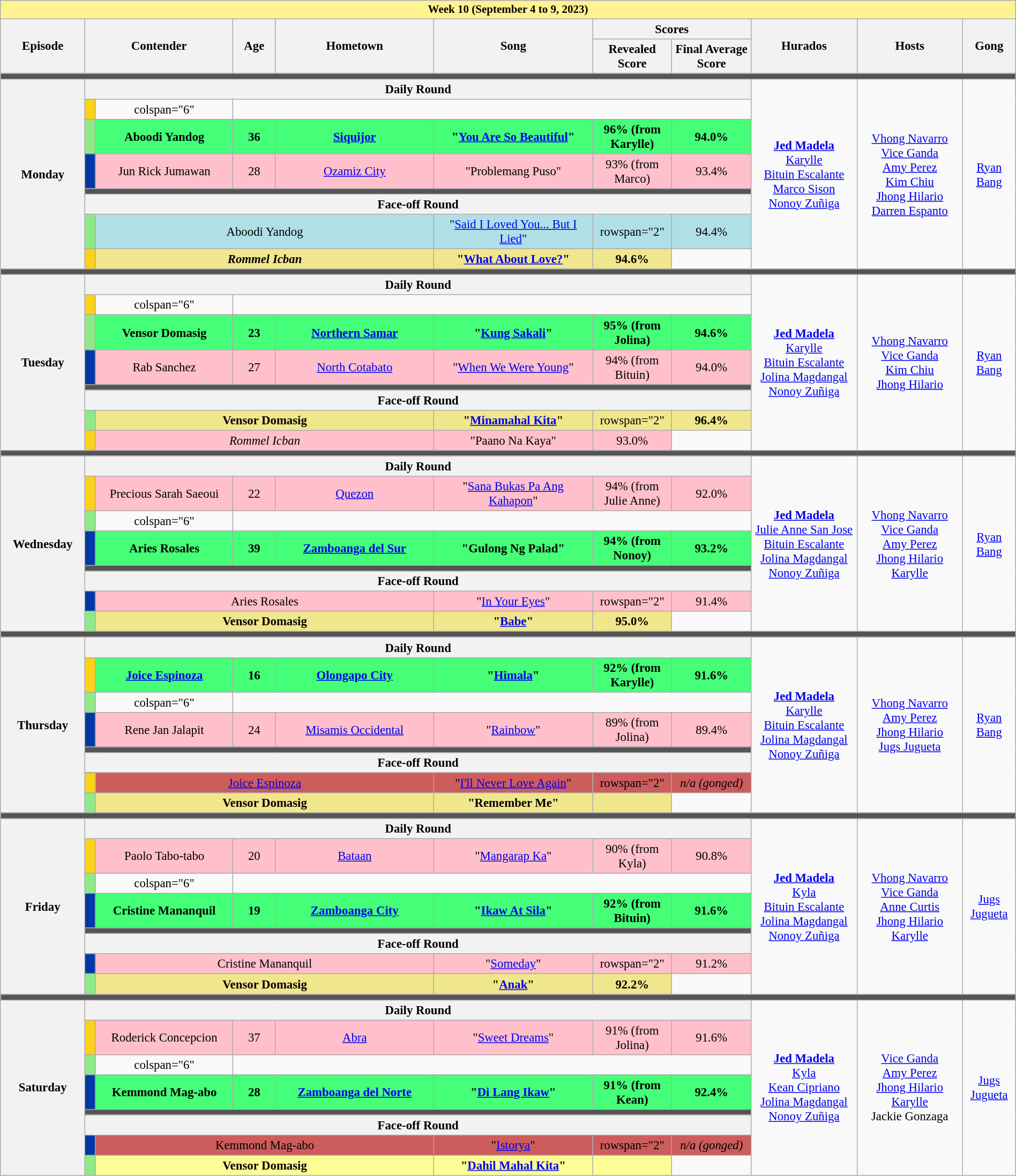<table class="wikitable mw-collapsible mw-collapsed" style="width:100%; text-align:center; font-size:95%;">
<tr>
<th colspan="11" style="background-color:#fff291;font-size:14px">Week 10 (September 4 to 9, 2023)</th>
</tr>
<tr>
<th rowspan="2" width="8%">Episode</th>
<th colspan="2" rowspan="2" width="14%">Contender</th>
<th rowspan="2" width="04%">Age</th>
<th rowspan="2" width="15%">Hometown</th>
<th rowspan="2" width="15%">Song</th>
<th colspan="2">Scores</th>
<th rowspan="2" width="10%">Hurados</th>
<th rowspan="2" width="10%">Hosts</th>
<th rowspan="2" width="05%">Gong</th>
</tr>
<tr>
<th width="7.5%">Revealed Score</th>
<th width="7.5%">Final Average Score</th>
</tr>
<tr>
<td colspan="11" style="background:#555;"></td>
</tr>
<tr>
<th rowspan="8">Monday<br></th>
<th colspan="7">Daily Round</th>
<td rowspan="8"><strong><a href='#'>Jed Madela</a></strong><br><a href='#'>Karylle</a><br><a href='#'>Bituin Escalante</a><br><a href='#'>Marco Sison</a><br><a href='#'>Nonoy Zuñiga</a></td>
<td rowspan="8"><a href='#'>Vhong Navarro</a><br><a href='#'>Vice Ganda</a><br><a href='#'>Amy Perez</a><br><a href='#'>Kim Chiu</a><br><a href='#'>Jhong Hilario</a><br><a href='#'>Darren Espanto</a></td>
<td rowspan="8"><a href='#'>Ryan Bang</a></td>
</tr>
<tr>
<td style="background:#FCD116" width="01%"></td>
<td>colspan="6" </td>
</tr>
<tr style="background:#44ff77" |>
<td style="background:#8deb87"></td>
<td><strong>Aboodi Yandog</strong></td>
<td><strong>36</strong></td>
<td><strong><a href='#'>Siquijor</a></strong></td>
<td><strong>"<a href='#'>You Are So Beautiful</a>"</strong></td>
<td><strong>96% (from Karylle)</strong></td>
<td><strong>94.0%</strong></td>
</tr>
<tr style="background:pink" |>
<td style="background:#0038A8"></td>
<td>Jun Rick Jumawan</td>
<td>28</td>
<td><a href='#'>Ozamiz City</a></td>
<td>"Problemang Puso"</td>
<td>93% (from Marco)</td>
<td>93.4%</td>
</tr>
<tr>
<td colspan="7" style="background:#555;"></td>
</tr>
<tr>
<th colspan="7">Face-off Round</th>
</tr>
<tr style="background:#B0E0E6" |>
<td style="background:#8deb87"></td>
<td colspan="3">Aboodi Yandog</td>
<td>"<a href='#'>Said I Loved You... But I Lied</a>"</td>
<td>rowspan="2" </td>
<td>94.4%</td>
</tr>
<tr style="background:khaki" |>
<td style="background:#FCD116"></td>
<td colspan="3"><strong><em>Rommel Icban</em></strong></td>
<td><strong>"<a href='#'>What About Love?</a>"</strong></td>
<td><strong>94.6%</strong></td>
</tr>
<tr>
<td colspan="11" style="background:#555;"></td>
</tr>
<tr>
<th rowspan="8">Tuesday<br></th>
<th colspan="7">Daily Round</th>
<td rowspan="8"><strong><a href='#'>Jed Madela</a></strong><br><a href='#'>Karylle</a><br><a href='#'>Bituin Escalante</a><br><a href='#'>Jolina Magdangal</a><br><a href='#'>Nonoy Zuñiga</a></td>
<td rowspan="8"><a href='#'>Vhong Navarro</a><br><a href='#'>Vice Ganda</a><br><a href='#'>Kim Chiu</a><br><a href='#'>Jhong Hilario</a></td>
<td rowspan="8"><a href='#'>Ryan Bang</a></td>
</tr>
<tr>
<td style="background:#FCD116"></td>
<td>colspan="6" </td>
</tr>
<tr style="background:#44ff77" |>
<td style="background:#8deb87"></td>
<td><strong>Vensor Domasig</strong></td>
<td><strong>23</strong></td>
<td><strong><a href='#'>Northern Samar</a></strong></td>
<td><strong>"<a href='#'>Kung Sakali</a>"</strong></td>
<td><strong>95% (from Jolina)</strong></td>
<td><strong>94.6%</strong></td>
</tr>
<tr style="background:pink" |>
<td style="background:#0038A8"></td>
<td>Rab Sanchez</td>
<td>27</td>
<td><a href='#'>North Cotabato</a></td>
<td>"<a href='#'>When We Were Young</a>"</td>
<td>94% (from Bituin)</td>
<td>94.0%</td>
</tr>
<tr>
<td colspan="7" style="background:#555;"></td>
</tr>
<tr>
<th colspan="7">Face-off Round</th>
</tr>
<tr style="background:khaki" |>
<td style="background:#8deb87"></td>
<td colspan="3"><strong>Vensor Domasig</strong></td>
<td><strong>"<a href='#'>Minamahal Kita</a>"</strong></td>
<td>rowspan="2" </td>
<td><strong>96.4%</strong></td>
</tr>
<tr style="background:pink" |>
<td style="background:#FCD116"></td>
<td colspan="3"><em>Rommel Icban</em></td>
<td>"Paano Na Kaya"</td>
<td>93.0%</td>
</tr>
<tr>
<td colspan="11" style="background:#555;"></td>
</tr>
<tr>
<th rowspan="8">Wednesday<br></th>
<th colspan="7">Daily Round</th>
<td rowspan="8"><strong><a href='#'>Jed Madela</a></strong><br><a href='#'>Julie Anne San Jose</a><br><a href='#'>Bituin Escalante</a><br><a href='#'>Jolina Magdangal</a><br><a href='#'>Nonoy Zuñiga</a></td>
<td rowspan="8"><a href='#'>Vhong Navarro</a><br><a href='#'>Vice Ganda</a><br><a href='#'>Amy Perez</a><br><a href='#'>Jhong Hilario</a><br><a href='#'>Karylle</a></td>
<td rowspan="8"><a href='#'>Ryan Bang</a></td>
</tr>
<tr style="background:pink" |>
<td style="background:#FCD116"></td>
<td>Precious Sarah Saeoui</td>
<td>22</td>
<td><a href='#'>Quezon</a></td>
<td>"<a href='#'>Sana Bukas Pa Ang Kahapon</a>"</td>
<td>94% (from Julie Anne)</td>
<td>92.0%</td>
</tr>
<tr>
<td style="background:#8deb87"></td>
<td>colspan="6" </td>
</tr>
<tr style="background:#44ff77" |>
<td style="background:#0038A8"></td>
<td><strong>Aries Rosales</strong></td>
<td><strong>39</strong></td>
<td><strong><a href='#'>Zamboanga del Sur</a></strong></td>
<td><strong>"Gulong Ng Palad"</strong></td>
<td><strong>94% (from Nonoy)</strong></td>
<td><strong>93.2%</strong></td>
</tr>
<tr>
<td colspan="7" style="background:#555;"></td>
</tr>
<tr>
<th colspan="7">Face-off Round</th>
</tr>
<tr style="background:pink" |>
<td style="background:#0038A8"></td>
<td colspan="3">Aries Rosales</td>
<td>"<a href='#'>In Your Eyes</a>"</td>
<td>rowspan="2" </td>
<td>91.4%</td>
</tr>
<tr style="background:khaki" |>
<td style="background:#8deb87"></td>
<td colspan="3"><strong>Vensor Domasig</strong></td>
<td><strong>"<a href='#'>Babe</a>"</strong></td>
<td><strong>95.0%</strong></td>
</tr>
<tr>
<td colspan="11" style="background:#555;"></td>
</tr>
<tr>
<th rowspan="8">Thursday<br></th>
<th colspan="7">Daily Round</th>
<td rowspan="8"><strong><a href='#'>Jed Madela</a></strong><br><a href='#'>Karylle</a><br><a href='#'>Bituin Escalante</a><br><a href='#'>Jolina Magdangal</a><br><a href='#'>Nonoy Zuñiga</a></td>
<td rowspan="8"><a href='#'>Vhong Navarro</a><br><a href='#'>Amy Perez</a><br><a href='#'>Jhong Hilario</a><br><a href='#'>Jugs Jugueta</a></td>
<td rowspan="8"><a href='#'>Ryan Bang</a></td>
</tr>
<tr style="background:#44ff77" |>
<td style="background:#FCD116"></td>
<td><strong><a href='#'>Joice Espinoza</a></strong></td>
<td><strong>16</strong></td>
<td><strong><a href='#'>Olongapo City</a></strong></td>
<td><strong>"<a href='#'>Himala</a>"</strong></td>
<td><strong>92% (from Karylle)</strong></td>
<td><strong>91.6%</strong></td>
</tr>
<tr>
<td style="background:#8deb87"></td>
<td>colspan="6" </td>
</tr>
<tr style="background:pink" |>
<td style="background:#0038A8"></td>
<td>Rene Jan Jalapit</td>
<td>24</td>
<td><a href='#'>Misamis Occidental</a></td>
<td>"<a href='#'>Rainbow</a>"</td>
<td>89% (from Jolina)</td>
<td>89.4%</td>
</tr>
<tr>
<td colspan="7" style="background:#555;"></td>
</tr>
<tr>
<th colspan="7">Face-off Round</th>
</tr>
<tr style="background:#CD5C5C"|>
<td style="background:#FCD116"></td>
<td colspan="3"><a href='#'>Joice Espinoza</a></td>
<td>"<a href='#'>I'll Never Love Again</a>"</td>
<td>rowspan="2" </td>
<td><em>n/a (gonged)</em></td>
</tr>
<tr style="background:khaki" |>
<td style="background:#8deb87"></td>
<td colspan="3"><strong>Vensor Domasig</strong></td>
<td><strong>"Remember Me"</strong></td>
<td></td>
</tr>
<tr>
<td colspan="11" style="background:#555;"></td>
</tr>
<tr>
<th rowspan="8">Friday<br></th>
<th colspan="7">Daily Round</th>
<td rowspan="8"><strong><a href='#'>Jed Madela</a></strong><br><a href='#'>Kyla</a><br><a href='#'>Bituin Escalante</a><br><a href='#'>Jolina Magdangal</a><br><a href='#'>Nonoy Zuñiga</a></td>
<td rowspan="8"><a href='#'>Vhong Navarro</a><br><a href='#'>Vice Ganda</a><br><a href='#'>Anne Curtis</a><br><a href='#'>Jhong Hilario</a><br><a href='#'>Karylle</a></td>
<td rowspan="8"><a href='#'>Jugs Jugueta</a></td>
</tr>
<tr style="background:pink" |>
<td style="background:#FCD116"></td>
<td>Paolo Tabo-tabo</td>
<td>20</td>
<td><a href='#'>Bataan</a></td>
<td>"<a href='#'>Mangarap Ka</a>"</td>
<td>90% (from Kyla)</td>
<td>90.8%</td>
</tr>
<tr>
<td style="background:#8deb87"></td>
<td>colspan="6" </td>
</tr>
<tr style="background:#44ff77" |>
<td style="background:#0038A8"></td>
<td><strong>Cristine Mananquil</strong></td>
<td><strong>19</strong></td>
<td><strong><a href='#'>Zamboanga City</a></strong></td>
<td><strong>"<a href='#'>Ikaw At Sila</a>"</strong></td>
<td><strong>92% (from Bituin)</strong></td>
<td><strong>91.6%</strong></td>
</tr>
<tr>
<td colspan="7" style="background:#555;"></td>
</tr>
<tr>
<th colspan="7">Face-off Round</th>
</tr>
<tr style="background:pink" |>
<td style="background:#0038A8"></td>
<td colspan="3">Cristine Mananquil</td>
<td>"<a href='#'>Someday</a>"</td>
<td>rowspan="2" </td>
<td>91.2%</td>
</tr>
<tr style="background:khaki" |>
<td style="background:#8deb87"></td>
<td colspan="3"><strong>Vensor Domasig</strong></td>
<td><strong>"<a href='#'>Anak</a>"</strong></td>
<td><strong>92.2%</strong></td>
</tr>
<tr>
<td colspan="11" style="background:#555;"></td>
</tr>
<tr>
<th rowspan="8">Saturday <br></th>
<th colspan="7">Daily Round</th>
<td rowspan="8"><strong><a href='#'>Jed Madela</a></strong><br><a href='#'>Kyla</a><br><a href='#'>Kean Cipriano</a><br><a href='#'>Jolina Magdangal</a><br><a href='#'>Nonoy Zuñiga</a></td>
<td rowspan="8"><a href='#'>Vice Ganda</a><br><a href='#'>Amy Perez</a><br><a href='#'>Jhong Hilario</a><br><a href='#'>Karylle</a><br>Jackie Gonzaga</td>
<td rowspan="8"><a href='#'>Jugs Jugueta</a></td>
</tr>
<tr style="background:pink" |>
<td style="background:#FCD116"></td>
<td>Roderick Concepcion</td>
<td>37</td>
<td><a href='#'>Abra</a></td>
<td>"<a href='#'>Sweet Dreams</a>"</td>
<td>91% (from Jolina)</td>
<td>91.6%</td>
</tr>
<tr>
<td style="background:#8deb87"></td>
<td>colspan="6" </td>
</tr>
<tr style="background:#44ff77" |>
<td style="background:#0038A8"></td>
<td><strong>Kemmond Mag-abo</strong></td>
<td><strong>28</strong></td>
<td><strong><a href='#'>Zamboanga del Norte</a></strong></td>
<td><strong>"<a href='#'>Di Lang Ikaw</a>"</strong></td>
<td><strong>91% (from Kean)</strong></td>
<td><strong>92.4%</strong></td>
</tr>
<tr>
<td colspan="7" style="background:#555;"></td>
</tr>
<tr>
<th colspan="7">Face-off Round</th>
</tr>
<tr style="background:#CD5C5C"|>
<td style="background:#0038A8"></td>
<td colspan="3">Kemmond Mag-abo</td>
<td>"<a href='#'>Istorya</a>"</td>
<td>rowspan="2" </td>
<td><em>n/a (gonged)</em></td>
</tr>
<tr style="background:#FDFD96" |>
<td style="background:#8deb87"></td>
<td colspan="3"><strong>Vensor Domasig</strong></td>
<td><strong>"<a href='#'>Dahil Mahal Kita</a>"</strong></td>
<td></td>
</tr>
</table>
